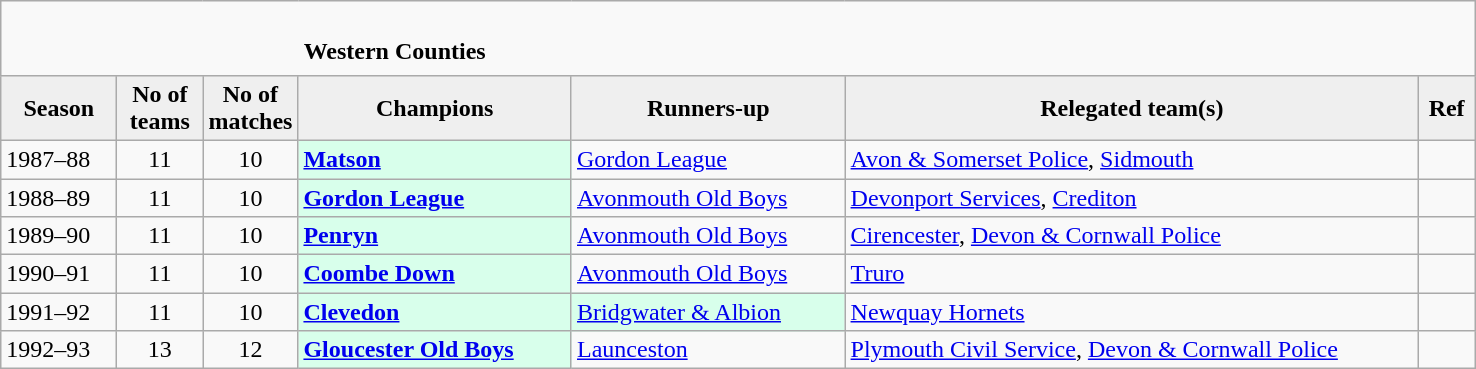<table class="wikitable sortable" style="text-align: left;">
<tr>
<td colspan="11" cellpadding="0" cellspacing="0"><br><table border="0" style="width:100%;" cellpadding="0" cellspacing="0">
<tr>
<td style="width:20%; border:0;"></td>
<td style="border:0;"><strong>Western Counties</strong></td>
<td style="width:20%; border:0;"></td>
</tr>
</table>
</td>
</tr>
<tr>
<th style="background:#efefef; width:70px;">Season</th>
<th style="background:#efefef; width:50px;">No of teams</th>
<th style="background:#efefef; width:50px;">No of matches</th>
<th style="background:#efefef; width:175px;">Champions</th>
<th style="background:#efefef; width:175px;">Runners-up</th>
<th style="background:#efefef; width:375px;">Relegated team(s)</th>
<th style="background:#efefef; width:30px;">Ref</th>
</tr>
<tr align=left>
<td>1987–88</td>
<td style="text-align: center;">11</td>
<td style="text-align: center;">10</td>
<td style="background:#d8ffeb;"><strong><a href='#'>Matson</a></strong></td>
<td><a href='#'>Gordon League</a></td>
<td><a href='#'>Avon & Somerset Police</a>, <a href='#'>Sidmouth</a></td>
<td></td>
</tr>
<tr>
<td>1988–89</td>
<td style="text-align: center;">11</td>
<td style="text-align: center;">10</td>
<td style="background:#d8ffeb;"><strong><a href='#'>Gordon League</a></strong></td>
<td><a href='#'>Avonmouth Old Boys</a></td>
<td><a href='#'>Devonport Services</a>, <a href='#'>Crediton</a></td>
<td></td>
</tr>
<tr>
<td>1989–90</td>
<td style="text-align: center;">11</td>
<td style="text-align: center;">10</td>
<td style="background:#d8ffeb;"><strong><a href='#'>Penryn</a></strong></td>
<td><a href='#'>Avonmouth Old Boys</a></td>
<td><a href='#'>Cirencester</a>, <a href='#'>Devon & Cornwall Police</a></td>
<td></td>
</tr>
<tr>
<td>1990–91</td>
<td style="text-align: center;">11</td>
<td style="text-align: center;">10</td>
<td style="background:#d8ffeb;"><strong><a href='#'>Coombe Down</a></strong></td>
<td><a href='#'>Avonmouth Old Boys</a></td>
<td><a href='#'>Truro</a></td>
<td></td>
</tr>
<tr>
<td>1991–92</td>
<td style="text-align: center;">11</td>
<td style="text-align: center;">10</td>
<td style="background:#d8ffeb;"><strong><a href='#'>Clevedon</a></strong></td>
<td style="background:#d8ffeb;"><a href='#'>Bridgwater & Albion</a></td>
<td><a href='#'>Newquay Hornets</a></td>
<td></td>
</tr>
<tr>
<td>1992–93</td>
<td style="text-align: center;">13</td>
<td style="text-align: center;">12</td>
<td style="background:#d8ffeb;"><strong><a href='#'>Gloucester Old Boys</a></strong></td>
<td><a href='#'>Launceston</a></td>
<td><a href='#'>Plymouth Civil Service</a>, <a href='#'>Devon & Cornwall Police</a></td>
<td></td>
</tr>
</table>
